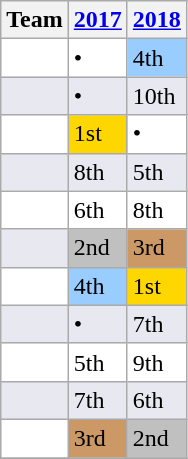<table class="wikitable shortable">
<tr bgcolor=>
<th><strong>Team</strong></th>
<th><a href='#'>2017</a></th>
<th><a href='#'>2018</a></th>
</tr>
<tr bgcolor= #FFFFFF>
<td align=left></td>
<td>•</td>
<td bgcolor=#9acdff>4th</td>
</tr>
<tr bgcolor= #E8E8F0>
<td align=left></td>
<td>•</td>
<td>10th</td>
</tr>
<tr bgcolor= #FFFFFF>
<td align=left></td>
<td bgcolor=gold>1st</td>
<td>•</td>
</tr>
<tr bgcolor= #E8E8F0>
<td align=left></td>
<td>8th</td>
<td>5th</td>
</tr>
<tr bgcolor= #FFFFFF>
<td align=left></td>
<td>6th</td>
<td>8th</td>
</tr>
<tr bgcolor= #E8E8F0>
<td align=left></td>
<td bgcolor=silver>2nd</td>
<td bgcolor=#cc9966>3rd</td>
</tr>
<tr bgcolor= #FFFFFF>
<td align=left></td>
<td bgcolor=#9acdff>4th</td>
<td bgcolor=gold>1st</td>
</tr>
<tr bgcolor= #E8E8F0>
<td align=left></td>
<td>•</td>
<td>7th</td>
</tr>
<tr bgcolor= #FFFFFF>
<td align=left></td>
<td>5th</td>
<td>9th</td>
</tr>
<tr bgcolor= #E8E8F0>
<td align=left></td>
<td>7th</td>
<td>6th</td>
</tr>
<tr bgcolor= #FFFFFF>
<td align=left></td>
<td bgcolor=#cc9966>3rd</td>
<td bgcolor=silver>2nd</td>
</tr>
<tr>
</tr>
</table>
